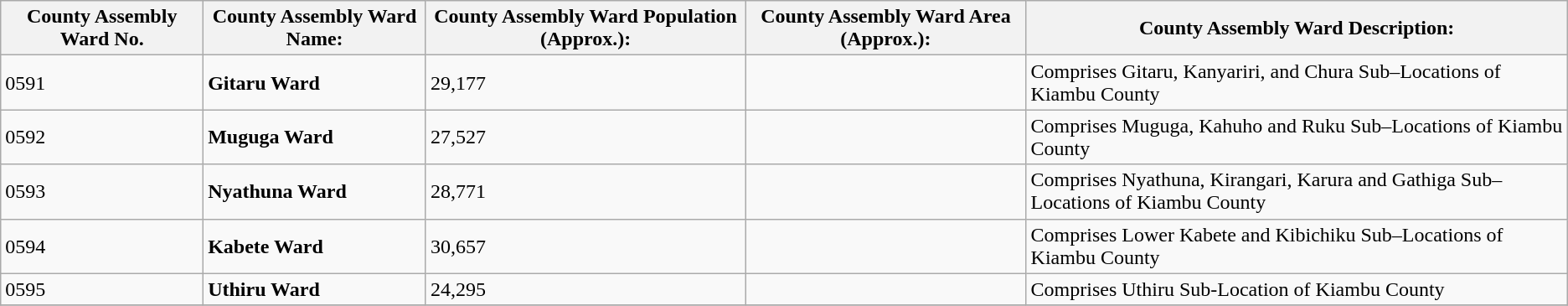<table class="wikitable">
<tr>
<th>County Assembly Ward No.</th>
<th>County Assembly Ward Name:</th>
<th>County Assembly Ward Population (Approx.):</th>
<th>County Assembly Ward Area (Approx.):</th>
<th>County Assembly Ward Description:</th>
</tr>
<tr>
<td>0591</td>
<td><strong>Gitaru Ward</strong></td>
<td>29,177</td>
<td></td>
<td>Comprises  Gitaru, Kanyariri, and Chura Sub–Locations  of Kiambu County</td>
</tr>
<tr>
<td>0592</td>
<td><strong>Muguga Ward</strong></td>
<td>27,527</td>
<td></td>
<td>Comprises  Muguga, Kahuho and Ruku Sub–Locations of Kiambu County</td>
</tr>
<tr>
<td>0593</td>
<td><strong>Nyathuna Ward</strong></td>
<td>28,771</td>
<td></td>
<td>Comprises  Nyathuna, Kirangari, Karura and Gathiga Sub–Locations of Kiambu County</td>
</tr>
<tr>
<td>0594</td>
<td><strong>Kabete Ward</strong></td>
<td>30,657</td>
<td></td>
<td>Comprises  Lower Kabete and Kibichiku Sub–Locations of Kiambu County</td>
</tr>
<tr>
<td>0595</td>
<td><strong>Uthiru  Ward</strong></td>
<td>24,295</td>
<td></td>
<td>Comprises  Uthiru Sub-Location of Kiambu County</td>
</tr>
<tr>
</tr>
</table>
